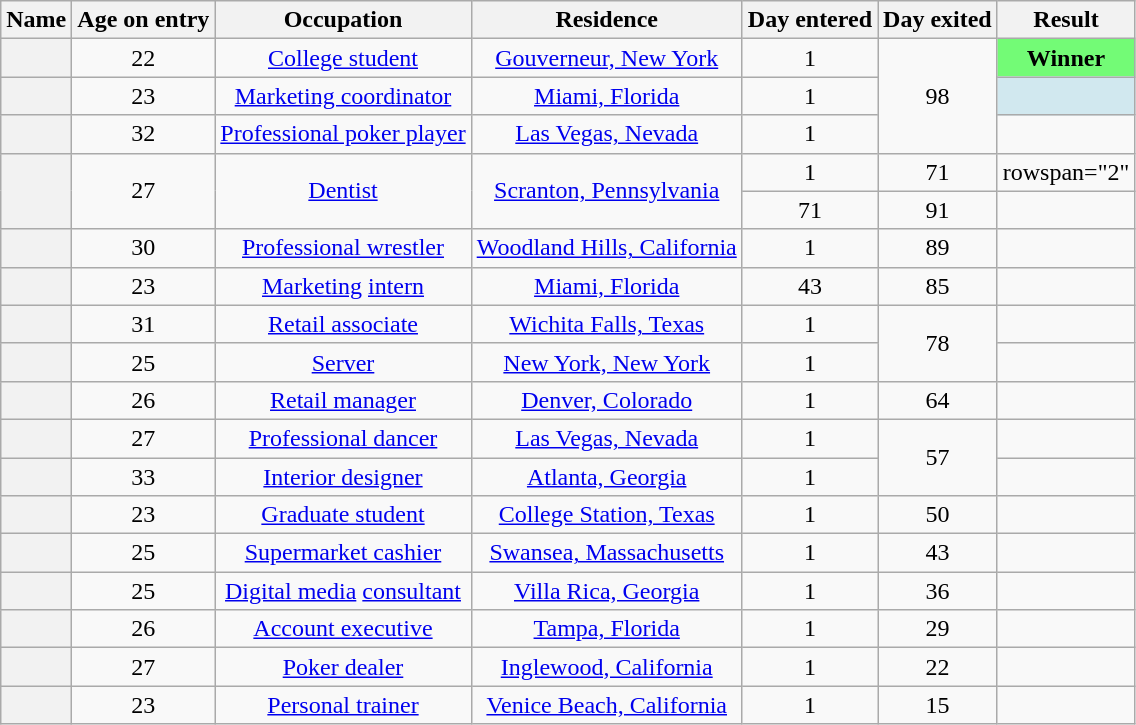<table class="wikitable sortable" style="text-align:center;">
<tr>
<th scope="col">Name</th>
<th scope="col">Age on entry</th>
<th scope="col" class="unsortable">Occupation</th>
<th scope="col" class="unsortable">Residence</th>
<th scope="col" class="unsortable">Day entered</th>
<th scope="col">Day exited</th>
<th scope="col" class="unsortable">Result</th>
</tr>
<tr>
<th scope="row"></th>
<td>22</td>
<td><a href='#'>College student</a></td>
<td><a href='#'>Gouverneur, New York</a></td>
<td>1</td>
<td rowspan="3">98</td>
<td bgcolor="73FB76"><strong>Winner</strong></td>
</tr>
<tr>
<th scope="row"></th>
<td>23</td>
<td><a href='#'>Marketing coordinator</a></td>
<td><a href='#'>Miami, Florida</a></td>
<td>1</td>
<td bgcolor="D1E8EF"></td>
</tr>
<tr>
<th scope="row"></th>
<td>32</td>
<td><a href='#'>Professional poker player</a></td>
<td><a href='#'>Las Vegas, Nevada</a></td>
<td>1</td>
<td></td>
</tr>
<tr>
<th rowspan="2" scope="row"></th>
<td rowspan="2">27</td>
<td rowspan="2"><a href='#'>Dentist</a></td>
<td rowspan="2"><a href='#'>Scranton, Pennsylvania</a></td>
<td>1</td>
<td>71</td>
<td>rowspan="2" </td>
</tr>
<tr>
<td>71</td>
<td>91</td>
</tr>
<tr>
<th scope="row"></th>
<td>30</td>
<td><a href='#'>Professional wrestler</a></td>
<td><a href='#'>Woodland Hills, California</a></td>
<td>1</td>
<td>89</td>
<td></td>
</tr>
<tr>
<th scope="row"></th>
<td>23</td>
<td><a href='#'>Marketing</a> <a href='#'>intern</a></td>
<td><a href='#'>Miami, Florida</a></td>
<td>43</td>
<td>85</td>
<td></td>
</tr>
<tr>
<th scope="row"></th>
<td>31</td>
<td><a href='#'>Retail associate</a></td>
<td><a href='#'>Wichita Falls, Texas</a></td>
<td>1</td>
<td rowspan="2">78</td>
<td></td>
</tr>
<tr>
<th scope="row"></th>
<td>25</td>
<td><a href='#'>Server</a></td>
<td><a href='#'>New York, New York</a></td>
<td>1</td>
<td></td>
</tr>
<tr>
<th scope="row"></th>
<td>26</td>
<td><a href='#'>Retail manager</a></td>
<td><a href='#'>Denver, Colorado</a></td>
<td>1</td>
<td>64</td>
<td></td>
</tr>
<tr>
<th scope="row"></th>
<td>27</td>
<td><a href='#'>Professional dancer</a></td>
<td><a href='#'>Las Vegas, Nevada</a></td>
<td>1</td>
<td rowspan="2">57</td>
<td></td>
</tr>
<tr>
<th scope="row"></th>
<td>33</td>
<td><a href='#'>Interior designer</a></td>
<td><a href='#'>Atlanta, Georgia</a></td>
<td>1</td>
<td></td>
</tr>
<tr>
<th scope="row"></th>
<td>23</td>
<td><a href='#'>Graduate student</a></td>
<td><a href='#'>College Station, Texas</a></td>
<td>1</td>
<td>50</td>
<td></td>
</tr>
<tr>
<th scope="row"></th>
<td>25</td>
<td><a href='#'>Supermarket cashier</a></td>
<td><a href='#'>Swansea, Massachusetts</a></td>
<td>1</td>
<td>43</td>
<td></td>
</tr>
<tr>
<th scope="row"></th>
<td>25</td>
<td><a href='#'>Digital media</a> <a href='#'>consultant</a></td>
<td><a href='#'>Villa Rica, Georgia</a></td>
<td>1</td>
<td>36</td>
<td></td>
</tr>
<tr>
<th scope="row"></th>
<td>26</td>
<td><a href='#'>Account executive</a></td>
<td><a href='#'>Tampa, Florida</a></td>
<td>1</td>
<td>29</td>
<td></td>
</tr>
<tr>
<th scope="row"></th>
<td>27</td>
<td><a href='#'>Poker dealer</a></td>
<td><a href='#'>Inglewood, California</a></td>
<td>1</td>
<td>22</td>
<td></td>
</tr>
<tr>
<th scope="row"></th>
<td>23</td>
<td><a href='#'>Personal trainer</a></td>
<td><a href='#'>Venice Beach, California</a></td>
<td>1</td>
<td>15</td>
<td></td>
</tr>
</table>
